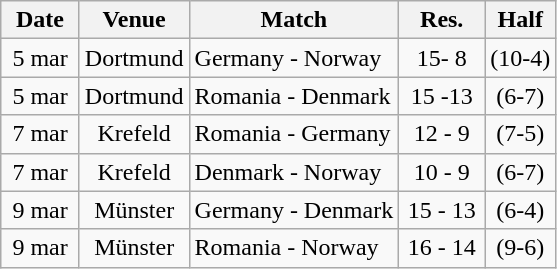<table class="wikitable" style="text-align:center;">
<tr>
<th width="45px">Date</th>
<th>Venue</th>
<th>Match</th>
<th width="50px">Res.</th>
<th>Half</th>
</tr>
<tr>
<td>5 mar</td>
<td>Dortmund</td>
<td align="left">Germany - Norway</td>
<td>15- 8</td>
<td>(10-4)</td>
</tr>
<tr>
<td>5 mar</td>
<td>Dortmund</td>
<td align="left">Romania - Denmark</td>
<td>15 -13</td>
<td>(6-7)</td>
</tr>
<tr>
<td>7 mar</td>
<td>Krefeld</td>
<td align="left">Romania - Germany</td>
<td>12 - 9</td>
<td>(7-5)</td>
</tr>
<tr>
<td>7 mar</td>
<td>Krefeld</td>
<td align="left">Denmark - Norway</td>
<td>10 - 9</td>
<td>(6-7)</td>
</tr>
<tr>
<td>9 mar</td>
<td>Münster</td>
<td align="left">Germany - Denmark</td>
<td>15 - 13</td>
<td>(6-4)</td>
</tr>
<tr>
<td>9 mar</td>
<td>Münster</td>
<td align="left">Romania - Norway</td>
<td>16 - 14</td>
<td>(9-6)</td>
</tr>
</table>
